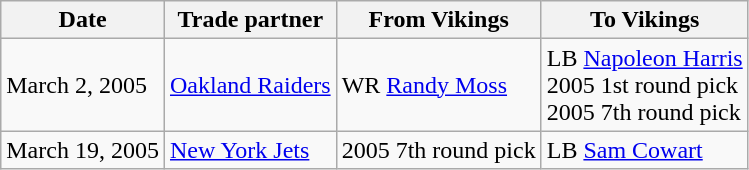<table class="wikitable">
<tr>
<th>Date</th>
<th>Trade partner</th>
<th>From Vikings</th>
<th>To Vikings</th>
</tr>
<tr>
<td>March 2, 2005</td>
<td><a href='#'>Oakland Raiders</a></td>
<td>WR <a href='#'>Randy Moss</a></td>
<td>LB <a href='#'>Napoleon Harris</a><br>2005 1st round pick<br>2005 7th round pick</td>
</tr>
<tr>
<td>March 19, 2005</td>
<td><a href='#'>New York Jets</a></td>
<td>2005 7th round pick</td>
<td>LB <a href='#'>Sam Cowart</a></td>
</tr>
</table>
